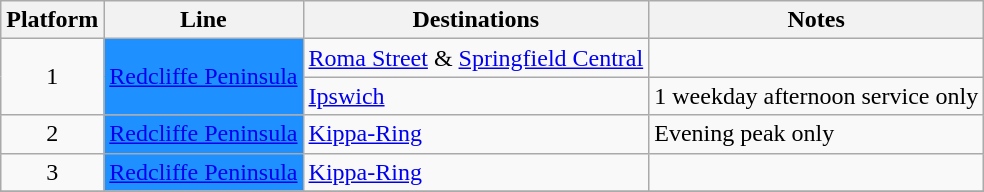<table class="wikitable" style="float: none; margin: 0.5em; ">
<tr>
<th>Platform</th>
<th>Line</th>
<th>Destinations</th>
<th>Notes</th>
</tr>
<tr>
<td rowspan="2" style="text-align:center;">1</td>
<td rowspan="2" style=background:#1e90ff><a href='#'><span>Redcliffe Peninsula</span></a></td>
<td><a href='#'>Roma Street</a> & <a href='#'>Springfield Central</a></td>
<td></td>
</tr>
<tr>
<td><a href='#'>Ipswich</a></td>
<td>1 weekday afternoon service only</td>
</tr>
<tr>
<td style="text-align:center;">2</td>
<td style=background:#1e90ff><a href='#'><span>Redcliffe Peninsula</span></a></td>
<td><a href='#'>Kippa-Ring</a></td>
<td>Evening peak only</td>
</tr>
<tr>
<td style="text-align:center;">3</td>
<td style=background:#1e90ff><a href='#'><span>Redcliffe Peninsula</span></a></td>
<td><a href='#'>Kippa-Ring</a></td>
<td></td>
</tr>
<tr>
</tr>
</table>
